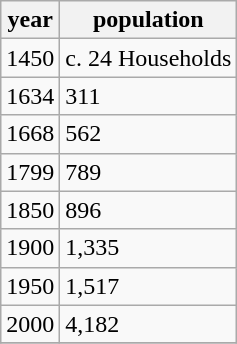<table class="wikitable">
<tr>
<th>year</th>
<th>population</th>
</tr>
<tr>
<td>1450</td>
<td>c. 24 Households</td>
</tr>
<tr>
<td>1634</td>
<td>311</td>
</tr>
<tr>
<td>1668</td>
<td>562</td>
</tr>
<tr>
<td>1799</td>
<td>789</td>
</tr>
<tr>
<td>1850</td>
<td>896</td>
</tr>
<tr>
<td>1900</td>
<td>1,335</td>
</tr>
<tr>
<td>1950</td>
<td>1,517</td>
</tr>
<tr>
<td>2000</td>
<td>4,182</td>
</tr>
<tr>
</tr>
</table>
